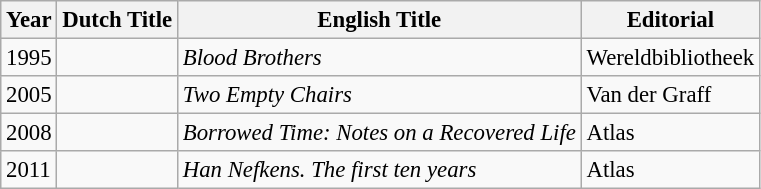<table class="wikitable" style="font-size: 95%;">
<tr>
<th>Year</th>
<th>Dutch Title</th>
<th>English Title</th>
<th>Editorial</th>
</tr>
<tr>
<td>1995</td>
<td><em></em></td>
<td><em>Blood Brothers</em></td>
<td>Wereldbibliotheek</td>
</tr>
<tr>
<td>2005</td>
<td><em></em></td>
<td><em>Two Empty Chairs</em></td>
<td>Van der Graff</td>
</tr>
<tr>
<td>2008</td>
<td><em></em></td>
<td><em>Borrowed Time: Notes on a Recovered Life</em></td>
<td>Atlas</td>
</tr>
<tr>
<td>2011</td>
<td><em></em></td>
<td><em>Han Nefkens. The first ten years</em></td>
<td>Atlas</td>
</tr>
</table>
